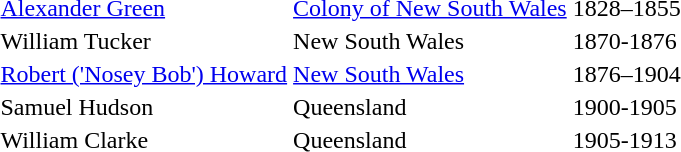<table>
<tr>
<td><a href='#'>Alexander Green</a></td>
<td><a href='#'>Colony of New South Wales</a></td>
<td>1828–1855</td>
</tr>
<tr>
<td>William Tucker</td>
<td>New South Wales</td>
<td>1870-1876</td>
</tr>
<tr>
<td><a href='#'>Robert ('Nosey Bob') Howard</a></td>
<td><a href='#'>New South Wales</a></td>
<td>1876–1904</td>
</tr>
<tr>
<td>Samuel Hudson</td>
<td>Queensland</td>
<td>1900-1905</td>
</tr>
<tr>
<td>William Clarke</td>
<td>Queensland</td>
<td>1905-1913</td>
</tr>
</table>
